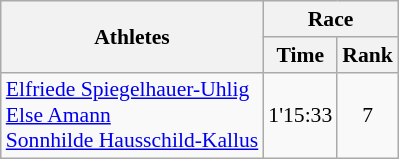<table class="wikitable" border="1" style="font-size:90%">
<tr>
<th rowspan=2>Athletes</th>
<th colspan=2>Race</th>
</tr>
<tr>
<th>Time</th>
<th>Rank</th>
</tr>
<tr>
<td><a href='#'>Elfriede Spiegelhauer-Uhlig</a><br><a href='#'>Else Amann</a><br><a href='#'>Sonnhilde Hausschild-Kallus</a></td>
<td align=center>1'15:33</td>
<td align=center>7</td>
</tr>
</table>
